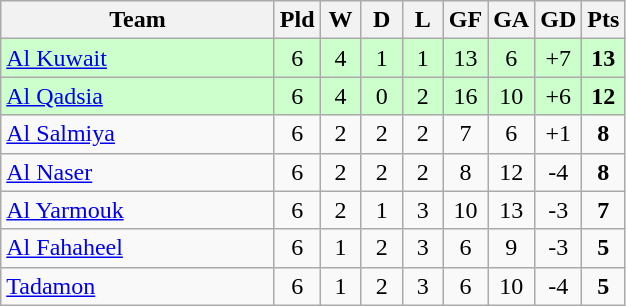<table class="wikitable" style="text-align: center;">
<tr>
<th width="175">Team</th>
<th width="20">Pld</th>
<th width="20">W</th>
<th width="20">D</th>
<th width="20">L</th>
<th width="20">GF</th>
<th width="20">GA</th>
<th width="20">GD</th>
<th width="20">Pts</th>
</tr>
<tr bgcolor=#ccffcc>
<td align=left> <a href='#'>Al Kuwait</a></td>
<td>6</td>
<td>4</td>
<td>1</td>
<td>1</td>
<td>13</td>
<td>6</td>
<td>+7</td>
<td><strong>13</strong></td>
</tr>
<tr bgcolor=#ccffcc>
<td align=left> <a href='#'>Al Qadsia</a></td>
<td>6</td>
<td>4</td>
<td>0</td>
<td>2</td>
<td>16</td>
<td>10</td>
<td>+6</td>
<td><strong>12</strong></td>
</tr>
<tr>
<td align=left> <a href='#'>Al Salmiya</a></td>
<td>6</td>
<td>2</td>
<td>2</td>
<td>2</td>
<td>7</td>
<td>6</td>
<td>+1</td>
<td><strong>8</strong></td>
</tr>
<tr>
<td align=left> <a href='#'>Al Naser</a></td>
<td>6</td>
<td>2</td>
<td>2</td>
<td>2</td>
<td>8</td>
<td>12</td>
<td>-4</td>
<td><strong>8</strong></td>
</tr>
<tr>
<td align=left> <a href='#'>Al Yarmouk</a></td>
<td>6</td>
<td>2</td>
<td>1</td>
<td>3</td>
<td>10</td>
<td>13</td>
<td>-3</td>
<td><strong>7</strong></td>
</tr>
<tr>
<td align=left> <a href='#'>Al Fahaheel</a></td>
<td>6</td>
<td>1</td>
<td>2</td>
<td>3</td>
<td>6</td>
<td>9</td>
<td>-3</td>
<td><strong>5</strong></td>
</tr>
<tr>
<td align=left> <a href='#'>Tadamon</a></td>
<td>6</td>
<td>1</td>
<td>2</td>
<td>3</td>
<td>6</td>
<td>10</td>
<td>-4</td>
<td><strong>5</strong></td>
</tr>
</table>
